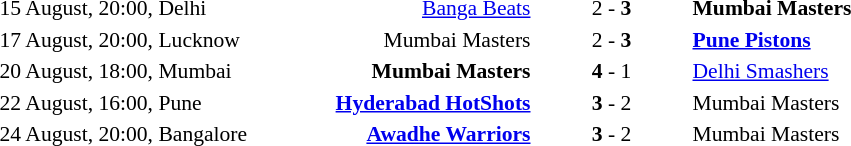<table style="font-size:90%">
<tr>
<td width=200>15 August, 20:00, Delhi</td>
<td width=150 align=right><a href='#'>Banga Beats</a></td>
<td width=100 align=center>2 - <strong>3</strong></td>
<td width=150><strong>Mumbai Masters</strong></td>
</tr>
<tr>
<td width=200>17 August, 20:00, Lucknow</td>
<td width=150 align=right>Mumbai Masters</td>
<td width=100 align=center>2 - <strong>3</strong></td>
<td width=150><strong><a href='#'>Pune Pistons</a></strong></td>
</tr>
<tr>
<td width=200>20 August, 18:00, Mumbai</td>
<td width="150" align="right"><strong>Mumbai Masters</strong></td>
<td width="100" align="center"><strong>4 </strong>- 1</td>
<td width=150><a href='#'>Delhi Smashers</a></td>
</tr>
<tr>
<td width=200>22 August, 16:00, Pune</td>
<td width=150 align=right><strong><a href='#'>Hyderabad HotShots</a></strong></td>
<td width=100 align=center><strong>3</strong> - 2</td>
<td width=150>Mumbai Masters</td>
</tr>
<tr>
<td width=200>24 August, 20:00, Bangalore</td>
<td width=150 align=right><strong><a href='#'>Awadhe Warriors</a></strong></td>
<td width=100 align=center><strong>3</strong> - 2</td>
<td width=150>Mumbai Masters</td>
</tr>
<tr>
</tr>
</table>
